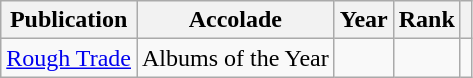<table class="sortable wikitable">
<tr>
<th>Publication</th>
<th>Accolade</th>
<th>Year</th>
<th>Rank</th>
<th class="unsortable"></th>
</tr>
<tr>
<td><a href='#'>Rough Trade</a></td>
<td>Albums of the Year</td>
<td></td>
<td></td>
<td></td>
</tr>
</table>
